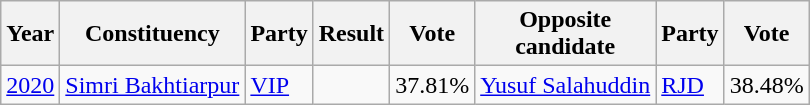<table class="wikitable">
<tr>
<th>Year</th>
<th>Constituency</th>
<th>Party</th>
<th>Result</th>
<th>Vote</th>
<th>Opposite<br>candidate</th>
<th>Party</th>
<th>Vote</th>
</tr>
<tr>
<td><a href='#'>2020</a></td>
<td><a href='#'>Simri Bakhtiarpur</a></td>
<td><a href='#'>VIP</a></td>
<td></td>
<td>37.81%</td>
<td><a href='#'>Yusuf Salahuddin</a></td>
<td><a href='#'>RJD</a></td>
<td>38.48%</td>
</tr>
</table>
